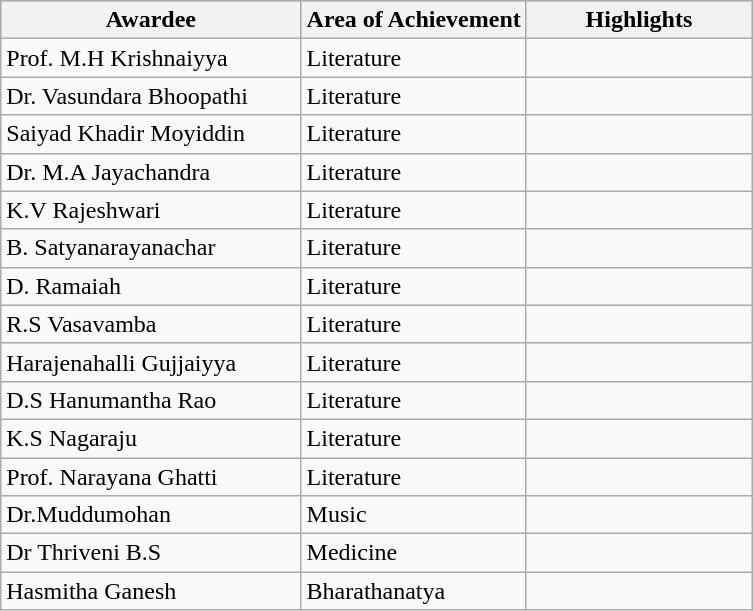<table class="wikitable">
<tr style="background:#b0e0e6; text-align:center;">
<th style="width:40%;"><strong>Awardee</strong></th>
<th style="width:30%;"><strong>Area of Achievement</strong></th>
<th style="width:30%;"><strong>Highlights</strong></th>
</tr>
<tr>
<td>Prof. M.H Krishnaiyya</td>
<td>Literature</td>
<td></td>
</tr>
<tr>
<td>Dr. Vasundara Bhoopathi</td>
<td>Literature</td>
<td></td>
</tr>
<tr>
<td>Saiyad Khadir Moyiddin</td>
<td>Literature</td>
<td></td>
</tr>
<tr>
<td>Dr. M.A Jayachandra</td>
<td>Literature</td>
<td></td>
</tr>
<tr>
<td>K.V Rajeshwari</td>
<td>Literature</td>
<td></td>
</tr>
<tr>
<td>B. Satyanarayanachar</td>
<td>Literature</td>
<td></td>
</tr>
<tr>
<td>D. Ramaiah</td>
<td>Literature</td>
<td></td>
</tr>
<tr>
<td>R.S Vasavamba</td>
<td>Literature</td>
<td></td>
</tr>
<tr>
<td>Harajenahalli Gujjaiyya</td>
<td>Literature</td>
<td></td>
</tr>
<tr>
<td>D.S Hanumantha Rao</td>
<td>Literature</td>
<td></td>
</tr>
<tr>
<td>K.S Nagaraju</td>
<td>Literature</td>
<td></td>
</tr>
<tr>
<td>Prof. Narayana Ghatti</td>
<td>Literature</td>
<td></td>
</tr>
<tr>
<td>Dr.Muddumohan</td>
<td>Music</td>
<td></td>
</tr>
<tr>
<td>Dr Thriveni B.S</td>
<td>Medicine</td>
<td></td>
</tr>
<tr>
<td>Hasmitha Ganesh</td>
<td>Bharathanatya</td>
<td></td>
</tr>
</table>
